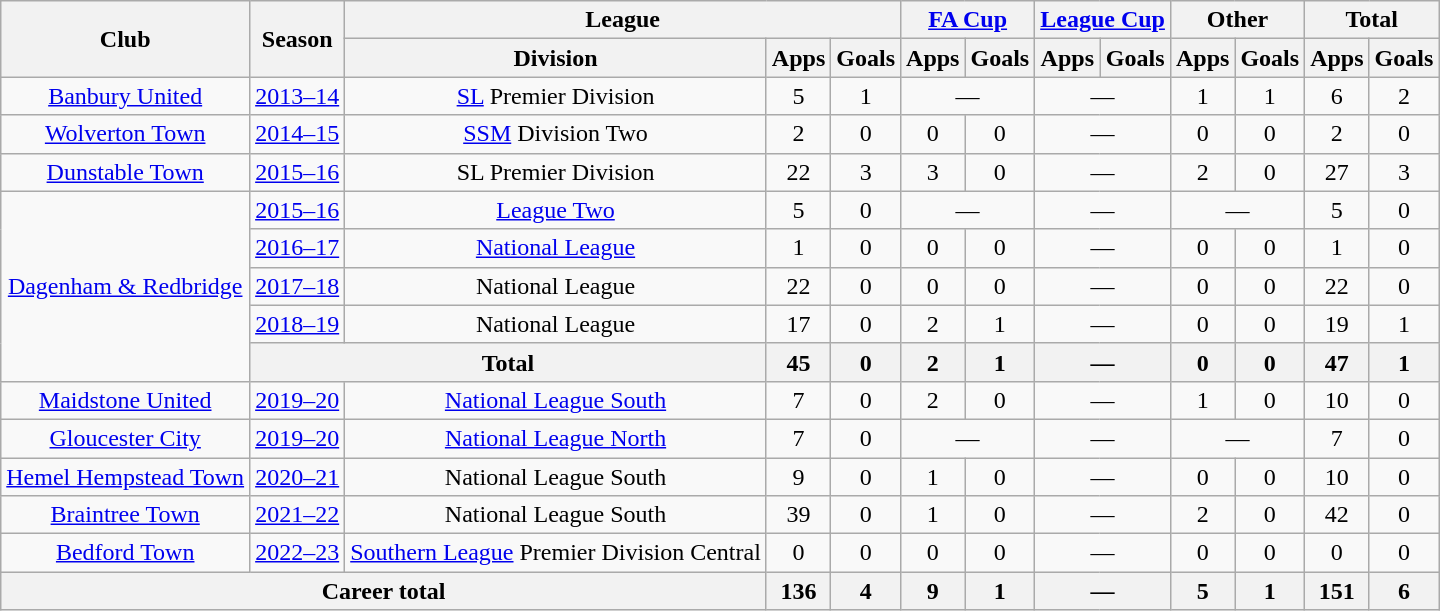<table class="wikitable" style="text-align:center">
<tr>
<th rowspan="2">Club</th>
<th rowspan="2">Season</th>
<th colspan="3">League</th>
<th colspan="2"><a href='#'>FA Cup</a></th>
<th colspan="2"><a href='#'>League Cup</a></th>
<th colspan="2">Other</th>
<th colspan="2">Total</th>
</tr>
<tr>
<th>Division</th>
<th>Apps</th>
<th>Goals</th>
<th>Apps</th>
<th>Goals</th>
<th>Apps</th>
<th>Goals</th>
<th>Apps</th>
<th>Goals</th>
<th>Apps</th>
<th>Goals</th>
</tr>
<tr>
<td><a href='#'>Banbury United</a></td>
<td><a href='#'>2013–14</a></td>
<td><a href='#'>SL</a> Premier Division</td>
<td>5</td>
<td>1</td>
<td colspan="2">—</td>
<td colspan="2">—</td>
<td>1</td>
<td>1</td>
<td>6</td>
<td>2</td>
</tr>
<tr>
<td><a href='#'>Wolverton Town</a></td>
<td><a href='#'>2014–15</a></td>
<td><a href='#'>SSM</a> Division Two</td>
<td>2</td>
<td>0</td>
<td>0</td>
<td>0</td>
<td colspan="2">—</td>
<td>0</td>
<td>0</td>
<td>2</td>
<td>0</td>
</tr>
<tr>
<td><a href='#'>Dunstable Town</a></td>
<td><a href='#'>2015–16</a></td>
<td>SL Premier Division</td>
<td>22</td>
<td>3</td>
<td>3</td>
<td>0</td>
<td colspan="2">—</td>
<td>2</td>
<td>0</td>
<td>27</td>
<td>3</td>
</tr>
<tr>
<td rowspan="5"><a href='#'>Dagenham & Redbridge</a></td>
<td><a href='#'>2015–16</a></td>
<td><a href='#'>League Two</a></td>
<td>5</td>
<td>0</td>
<td colspan="2">—</td>
<td colspan="2">—</td>
<td colspan="2">—</td>
<td>5</td>
<td>0</td>
</tr>
<tr>
<td><a href='#'>2016–17</a></td>
<td><a href='#'>National League</a></td>
<td>1</td>
<td>0</td>
<td>0</td>
<td>0</td>
<td colspan="2">—</td>
<td>0</td>
<td>0</td>
<td>1</td>
<td>0</td>
</tr>
<tr>
<td><a href='#'>2017–18</a></td>
<td>National League</td>
<td>22</td>
<td>0</td>
<td>0</td>
<td>0</td>
<td colspan="2">—</td>
<td>0</td>
<td>0</td>
<td>22</td>
<td>0</td>
</tr>
<tr>
<td><a href='#'>2018–19</a></td>
<td>National League</td>
<td>17</td>
<td>0</td>
<td>2</td>
<td>1</td>
<td colspan="2">—</td>
<td>0</td>
<td>0</td>
<td>19</td>
<td>1</td>
</tr>
<tr>
<th colspan="2">Total</th>
<th>45</th>
<th>0</th>
<th>2</th>
<th>1</th>
<th colspan="2">—</th>
<th>0</th>
<th>0</th>
<th>47</th>
<th>1</th>
</tr>
<tr>
<td><a href='#'>Maidstone United</a></td>
<td><a href='#'>2019–20</a></td>
<td><a href='#'>National League South</a></td>
<td>7</td>
<td>0</td>
<td>2</td>
<td>0</td>
<td colspan="2">—</td>
<td>1</td>
<td>0</td>
<td>10</td>
<td>0</td>
</tr>
<tr>
<td><a href='#'>Gloucester City</a></td>
<td><a href='#'>2019–20</a></td>
<td><a href='#'>National League North</a></td>
<td>7</td>
<td>0</td>
<td colspan="2">—</td>
<td colspan="2">—</td>
<td colspan="2">—</td>
<td>7</td>
<td>0</td>
</tr>
<tr>
<td><a href='#'>Hemel Hempstead Town</a></td>
<td><a href='#'>2020–21</a></td>
<td>National League South</td>
<td>9</td>
<td>0</td>
<td>1</td>
<td>0</td>
<td colspan="2">—</td>
<td>0</td>
<td>0</td>
<td>10</td>
<td>0</td>
</tr>
<tr>
<td><a href='#'>Braintree Town</a></td>
<td><a href='#'>2021–22</a></td>
<td>National League South</td>
<td>39</td>
<td>0</td>
<td>1</td>
<td>0</td>
<td colspan="2">—</td>
<td>2</td>
<td>0</td>
<td>42</td>
<td>0</td>
</tr>
<tr>
<td><a href='#'>Bedford Town</a></td>
<td><a href='#'>2022–23</a></td>
<td><a href='#'>Southern League</a> Premier Division Central</td>
<td>0</td>
<td>0</td>
<td>0</td>
<td>0</td>
<td colspan="2">—</td>
<td>0</td>
<td>0</td>
<td>0</td>
<td>0</td>
</tr>
<tr>
<th colspan="3">Career total</th>
<th>136</th>
<th>4</th>
<th>9</th>
<th>1</th>
<th colspan="2">—</th>
<th>5</th>
<th>1</th>
<th>151</th>
<th>6</th>
</tr>
</table>
